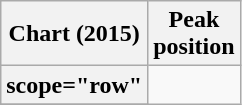<table class="wikitable plainrowheaders" style="text-align:center;">
<tr>
<th scope="col">Chart (2015)</th>
<th scope="col">Peak<br>position</th>
</tr>
<tr>
<th>scope="row"</th>
</tr>
<tr>
</tr>
</table>
